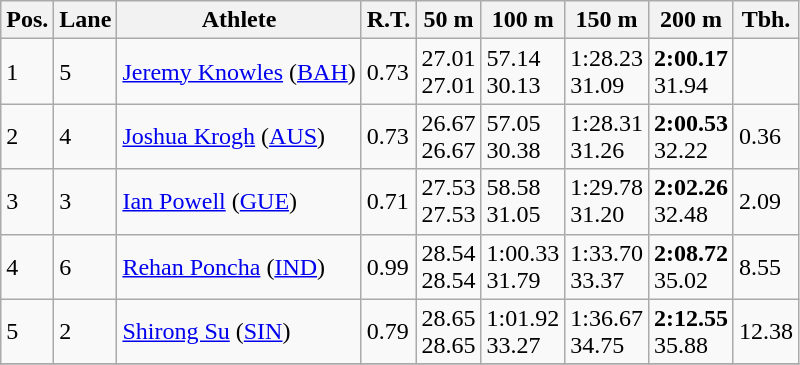<table class="wikitable">
<tr>
<th>Pos.</th>
<th>Lane</th>
<th>Athlete</th>
<th>R.T.</th>
<th>50 m</th>
<th>100 m</th>
<th>150 m</th>
<th>200 m</th>
<th>Tbh.</th>
</tr>
<tr>
<td>1</td>
<td>5</td>
<td> <a href='#'>Jeremy Knowles</a> (<a href='#'>BAH</a>)</td>
<td>0.73</td>
<td>27.01<br>27.01</td>
<td>57.14<br>30.13</td>
<td>1:28.23<br>31.09</td>
<td><strong>2:00.17</strong><br>31.94</td>
<td> </td>
</tr>
<tr>
<td>2</td>
<td>4</td>
<td> <a href='#'>Joshua Krogh</a> (<a href='#'>AUS</a>)</td>
<td>0.73</td>
<td>26.67<br>26.67</td>
<td>57.05<br>30.38</td>
<td>1:28.31<br>31.26</td>
<td><strong>2:00.53</strong><br>32.22</td>
<td>0.36</td>
</tr>
<tr>
<td>3</td>
<td>3</td>
<td> <a href='#'>Ian Powell</a> (<a href='#'>GUE</a>)</td>
<td>0.71</td>
<td>27.53<br>27.53</td>
<td>58.58<br>31.05</td>
<td>1:29.78<br>31.20</td>
<td><strong>2:02.26</strong><br>32.48</td>
<td>2.09</td>
</tr>
<tr>
<td>4</td>
<td>6</td>
<td> <a href='#'>Rehan Poncha</a> (<a href='#'>IND</a>)</td>
<td>0.99</td>
<td>28.54<br>28.54</td>
<td>1:00.33<br>31.79</td>
<td>1:33.70<br>33.37</td>
<td><strong>2:08.72</strong><br>35.02</td>
<td>8.55</td>
</tr>
<tr>
<td>5</td>
<td>2</td>
<td> <a href='#'>Shirong Su</a> (<a href='#'>SIN</a>)</td>
<td>0.79</td>
<td>28.65<br>28.65</td>
<td>1:01.92<br>33.27</td>
<td>1:36.67<br>34.75</td>
<td><strong>2:12.55</strong><br>35.88</td>
<td>12.38</td>
</tr>
<tr>
</tr>
</table>
